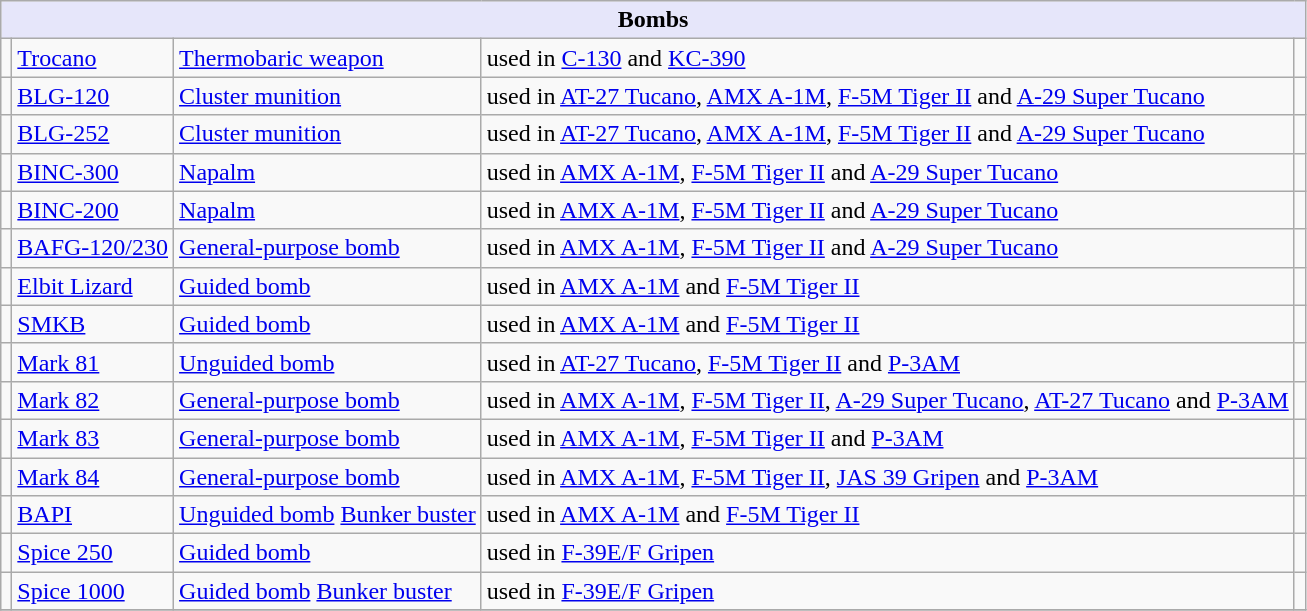<table class="wikitable">
<tr>
<th style="align: center; background: lavender;" colspan="8"><strong>Bombs</strong></th>
</tr>
<tr>
<td></td>
<td><a href='#'>Trocano</a></td>
<td><a href='#'>Thermobaric weapon</a></td>
<td>used in <a href='#'>C-130</a> and <a href='#'>KC-390</a></td>
<td></td>
</tr>
<tr>
<td></td>
<td><a href='#'>BLG-120</a></td>
<td><a href='#'>Cluster munition</a></td>
<td>used in <a href='#'>AT-27 Tucano</a>, <a href='#'>AMX A-1M</a>, <a href='#'>F-5M Tiger II</a> and <a href='#'>A-29 Super Tucano</a></td>
<td></td>
</tr>
<tr>
<td></td>
<td><a href='#'>BLG-252</a></td>
<td><a href='#'>Cluster munition</a></td>
<td>used in <a href='#'>AT-27 Tucano</a>, <a href='#'>AMX A-1M</a>, <a href='#'>F-5M Tiger II</a> and <a href='#'>A-29 Super Tucano</a></td>
<td></td>
</tr>
<tr>
<td></td>
<td><a href='#'>BINC-300</a></td>
<td><a href='#'>Napalm</a></td>
<td>used in <a href='#'>AMX A-1M</a>, <a href='#'>F-5M Tiger II</a> and <a href='#'>A-29 Super Tucano</a></td>
<td></td>
</tr>
<tr>
<td></td>
<td><a href='#'>BINC-200</a></td>
<td><a href='#'>Napalm</a></td>
<td>used in <a href='#'>AMX A-1M</a>, <a href='#'>F-5M Tiger II</a> and <a href='#'>A-29 Super Tucano</a></td>
<td></td>
</tr>
<tr>
<td></td>
<td><a href='#'>BAFG-120/230</a></td>
<td><a href='#'>General-purpose bomb</a></td>
<td>used in <a href='#'>AMX A-1M</a>, <a href='#'>F-5M Tiger II</a> and <a href='#'>A-29 Super Tucano</a></td>
<td></td>
</tr>
<tr>
<td></td>
<td><a href='#'>Elbit Lizard</a></td>
<td><a href='#'>Guided bomb</a></td>
<td>used in <a href='#'>AMX A-1M</a> and <a href='#'>F-5M Tiger II</a></td>
<td></td>
</tr>
<tr>
<td></td>
<td><a href='#'>SMKB</a></td>
<td><a href='#'>Guided bomb</a></td>
<td>used in <a href='#'>AMX A-1M</a> and <a href='#'>F-5M Tiger II</a></td>
<td></td>
</tr>
<tr>
<td></td>
<td><a href='#'>Mark 81</a></td>
<td><a href='#'>Unguided bomb</a></td>
<td>used in <a href='#'>AT-27 Tucano</a>, <a href='#'>F-5M Tiger II</a> and <a href='#'>P-3AM</a></td>
<td></td>
</tr>
<tr>
<td></td>
<td><a href='#'>Mark 82</a></td>
<td><a href='#'>General-purpose bomb</a></td>
<td>used in <a href='#'>AMX A-1M</a>, <a href='#'>F-5M Tiger II</a>, <a href='#'>A-29 Super Tucano</a>, <a href='#'>AT-27 Tucano</a> and <a href='#'>P-3AM</a></td>
<td></td>
</tr>
<tr>
<td></td>
<td><a href='#'>Mark 83</a></td>
<td><a href='#'>General-purpose bomb</a></td>
<td>used in <a href='#'>AMX A-1M</a>, <a href='#'>F-5M Tiger II</a> and <a href='#'>P-3AM</a></td>
<td></td>
</tr>
<tr>
<td></td>
<td><a href='#'>Mark 84</a></td>
<td><a href='#'>General-purpose bomb</a></td>
<td>used in <a href='#'>AMX A-1M</a>, <a href='#'>F-5M Tiger II</a>, <a href='#'>JAS 39 Gripen</a> and <a href='#'>P-3AM</a></td>
<td></td>
</tr>
<tr>
<td></td>
<td><a href='#'>BAPI</a></td>
<td><a href='#'>Unguided bomb</a> <a href='#'>Bunker buster</a></td>
<td>used in <a href='#'>AMX A-1M</a> and <a href='#'>F-5M Tiger II</a></td>
<td></td>
</tr>
<tr>
<td></td>
<td><a href='#'>Spice 250</a></td>
<td><a href='#'>Guided bomb</a></td>
<td>used in <a href='#'>F-39E/F Gripen</a></td>
<td></td>
</tr>
<tr>
<td></td>
<td><a href='#'>Spice 1000</a></td>
<td><a href='#'>Guided bomb</a> <a href='#'>Bunker buster</a></td>
<td>used in <a href='#'>F-39E/F Gripen</a></td>
<td></td>
</tr>
<tr>
</tr>
</table>
